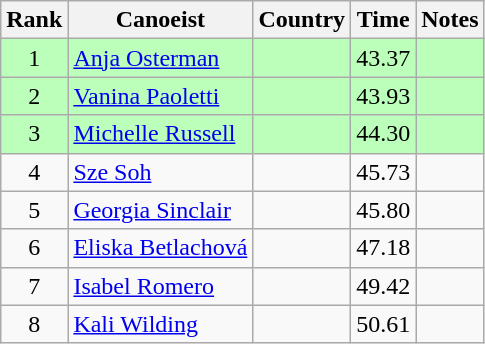<table class="wikitable" style="text-align:center">
<tr>
<th>Rank</th>
<th>Canoeist</th>
<th>Country</th>
<th>Time</th>
<th>Notes</th>
</tr>
<tr bgcolor=bbffbb>
<td>1</td>
<td align="left"><a href='#'>Anja Osterman</a></td>
<td align="left"></td>
<td>43.37</td>
<td></td>
</tr>
<tr bgcolor=bbffbb>
<td>2</td>
<td align="left"><a href='#'>Vanina Paoletti</a></td>
<td align="left"></td>
<td>43.93</td>
<td></td>
</tr>
<tr bgcolor=bbffbb>
<td>3</td>
<td align="left"><a href='#'>Michelle Russell</a></td>
<td align="left"></td>
<td>44.30</td>
<td></td>
</tr>
<tr>
<td>4</td>
<td align="left"><a href='#'>Sze Soh</a></td>
<td align="left"></td>
<td>45.73</td>
<td></td>
</tr>
<tr>
<td>5</td>
<td align="left"><a href='#'>Georgia Sinclair</a></td>
<td align="left"></td>
<td>45.80</td>
<td></td>
</tr>
<tr>
<td>6</td>
<td align="left"><a href='#'>Eliska Betlachová</a></td>
<td align="left"></td>
<td>47.18</td>
<td></td>
</tr>
<tr>
<td>7</td>
<td align="left"><a href='#'>Isabel Romero</a></td>
<td align="left"></td>
<td>49.42</td>
<td></td>
</tr>
<tr>
<td>8</td>
<td align="left"><a href='#'>Kali Wilding</a></td>
<td align="left"></td>
<td>50.61</td>
<td></td>
</tr>
</table>
